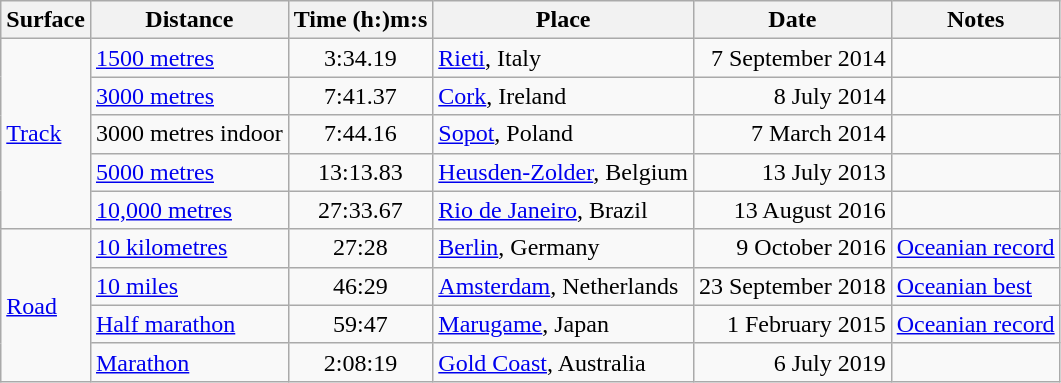<table class="wikitable">
<tr>
<th>Surface</th>
<th>Distance</th>
<th>Time (h:)m:s</th>
<th>Place</th>
<th>Date</th>
<th>Notes</th>
</tr>
<tr>
<td rowspan=5><a href='#'>Track</a></td>
<td><a href='#'>1500 metres</a></td>
<td align=center>3:34.19</td>
<td><a href='#'>Rieti</a>, Italy</td>
<td align=right>7 September 2014</td>
<td></td>
</tr>
<tr>
<td><a href='#'>3000 metres</a></td>
<td align=center>7:41.37</td>
<td><a href='#'>Cork</a>, Ireland</td>
<td align=right>8 July 2014</td>
<td></td>
</tr>
<tr>
<td>3000 metres indoor</td>
<td align=center>7:44.16</td>
<td><a href='#'>Sopot</a>, Poland</td>
<td align=right>7 March 2014</td>
<td></td>
</tr>
<tr>
<td><a href='#'>5000 metres</a></td>
<td align=center>13:13.83</td>
<td><a href='#'>Heusden-Zolder</a>, Belgium</td>
<td align=right>13 July 2013</td>
<td></td>
</tr>
<tr>
<td><a href='#'>10,000 metres</a></td>
<td align=center>27:33.67</td>
<td><a href='#'>Rio de Janeiro</a>, Brazil</td>
<td align=right>13 August 2016</td>
<td></td>
</tr>
<tr>
<td rowspan=4><a href='#'>Road</a></td>
<td><a href='#'>10 kilometres</a></td>
<td align=center>27:28</td>
<td><a href='#'>Berlin</a>, Germany</td>
<td align=right>9 October 2016</td>
<td><a href='#'>Oceanian record</a></td>
</tr>
<tr>
<td><a href='#'>10 miles</a></td>
<td align=center>46:29</td>
<td><a href='#'>Amsterdam</a>, Netherlands</td>
<td align=right>23 September 2018</td>
<td><a href='#'>Oceanian best</a></td>
</tr>
<tr>
<td><a href='#'>Half marathon</a></td>
<td align=center>59:47</td>
<td><a href='#'>Marugame</a>, Japan</td>
<td align=right>1 February 2015</td>
<td><a href='#'>Oceanian record</a></td>
</tr>
<tr>
<td><a href='#'>Marathon</a></td>
<td align=center>2:08:19</td>
<td><a href='#'>Gold Coast</a>, Australia</td>
<td align=right>6 July 2019</td>
<td></td>
</tr>
</table>
